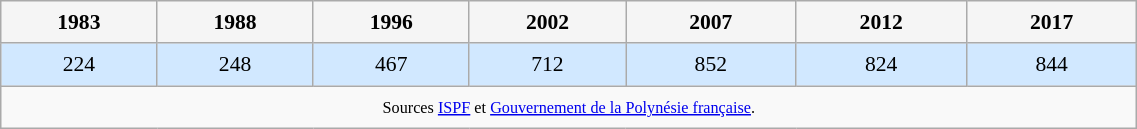<table class="wikitable" style="font-size:90%;width:60%;border:0px;text-align:center;line-height:150%;">
<tr>
<th style="background: #F5F5F5; width:11% ; color:#000000;">1983</th>
<th style="background: #F5F5F5; width:11% ; color:#000000;">1988</th>
<th style="background: #F5F5F5; width:11% ; color:#000000;">1996</th>
<th style="background: #F5F5F5; width:11% ; color:#000000;">2002</th>
<th style="background: #F5F5F5; width:12% ; color:#000000;">2007</th>
<th style="background: #F5F5F5; width:12% ; color:#000000;">2012</th>
<th style="background: #F5F5F5; width:12% ; color:#000000;">2017</th>
</tr>
<tr>
<td style="background: #D1E8FF; color:#000000;">224</td>
<td style="background: #D1E8FF; color:#000000;">248</td>
<td style="background: #D1E8FF; color:#000000;">467</td>
<td style="background: #D1E8FF; color:#000000;">712</td>
<td style="background: #D1E8FF; color:#000000;">852</td>
<td style="background: #D1E8FF; color:#000000;">824</td>
<td style="background: #D1E8FF; color:#000000;">844</td>
</tr>
<tr>
<td colspan="9" style="text-align:center;font-size:90%;"><small>Sources <a href='#'>ISPF</a> et <a href='#'>Gouvernement de la Polynésie française</a>.</small></td>
</tr>
</table>
